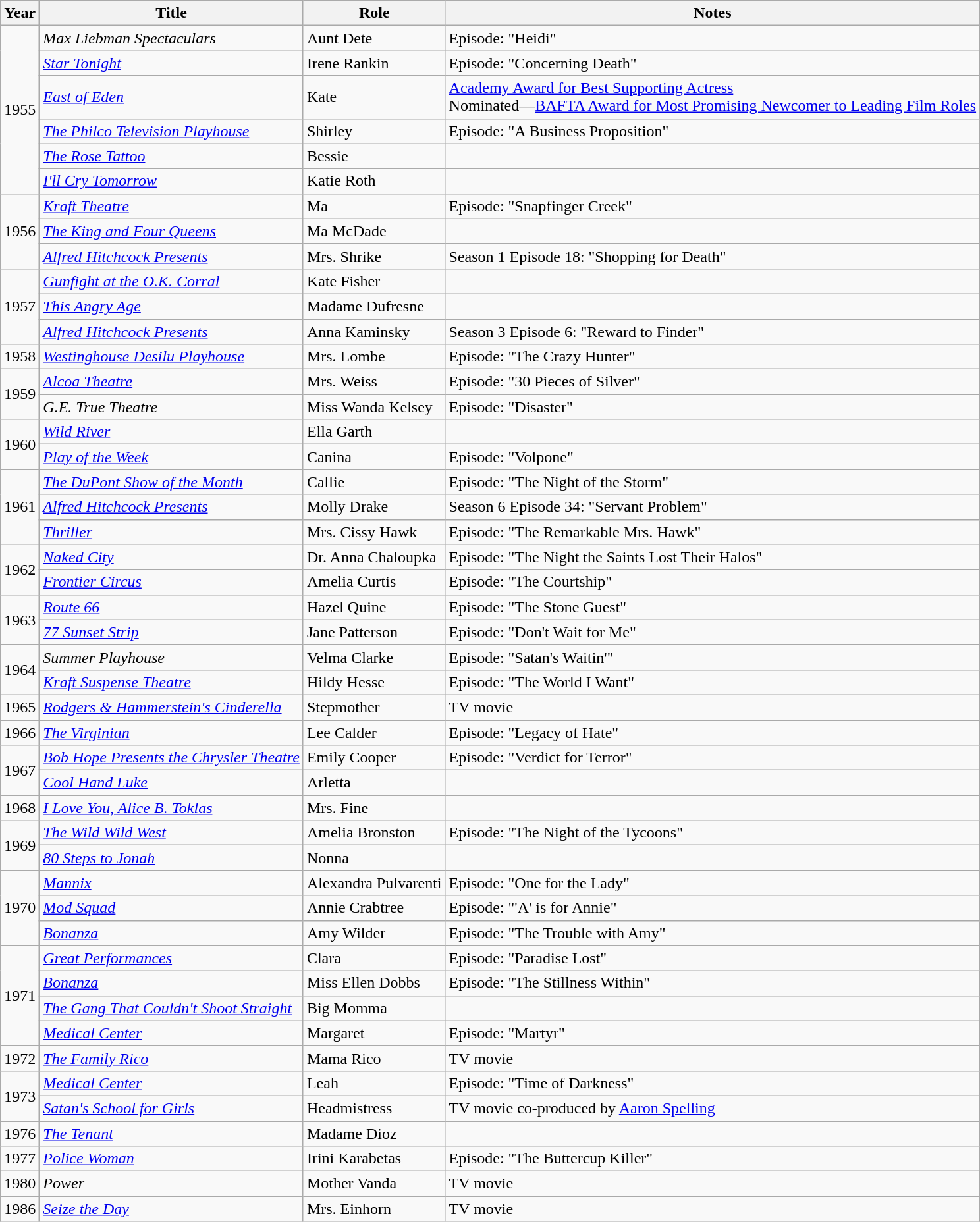<table class="wikitable">
<tr>
<th>Year</th>
<th>Title</th>
<th>Role</th>
<th>Notes</th>
</tr>
<tr>
<td rowspan="6">1955</td>
<td><em>Max Liebman Spectaculars</em></td>
<td>Aunt Dete</td>
<td>Episode: "Heidi"</td>
</tr>
<tr>
<td><em><a href='#'>Star Tonight</a></em></td>
<td>Irene Rankin</td>
<td>Episode: "Concerning Death"</td>
</tr>
<tr>
<td><em><a href='#'>East of Eden</a></em></td>
<td>Kate</td>
<td><a href='#'>Academy Award for Best Supporting Actress</a><br>Nominated—<a href='#'>BAFTA Award for Most Promising Newcomer to Leading Film Roles</a></td>
</tr>
<tr>
<td><em><a href='#'>The Philco Television Playhouse</a></em></td>
<td>Shirley</td>
<td>Episode: "A Business Proposition"</td>
</tr>
<tr>
<td><em><a href='#'>The Rose Tattoo</a></em></td>
<td>Bessie</td>
<td></td>
</tr>
<tr>
<td><em><a href='#'>I'll Cry Tomorrow</a></em></td>
<td>Katie Roth</td>
<td></td>
</tr>
<tr>
<td rowspan="3">1956</td>
<td><em><a href='#'>Kraft Theatre</a></em></td>
<td>Ma</td>
<td>Episode: "Snapfinger Creek"</td>
</tr>
<tr>
<td><em><a href='#'>The King and Four Queens</a></em></td>
<td>Ma McDade</td>
<td></td>
</tr>
<tr>
<td><em><a href='#'>Alfred Hitchcock Presents</a></em></td>
<td>Mrs. Shrike</td>
<td>Season 1 Episode 18: "Shopping for Death"</td>
</tr>
<tr>
<td rowspan="3">1957</td>
<td><em><a href='#'>Gunfight at the O.K. Corral</a></em></td>
<td>Kate Fisher</td>
<td></td>
</tr>
<tr>
<td><em><a href='#'>This Angry Age</a></em></td>
<td>Madame Dufresne</td>
<td></td>
</tr>
<tr>
<td><em><a href='#'>Alfred Hitchcock Presents</a></em></td>
<td>Anna Kaminsky</td>
<td>Season 3 Episode 6: "Reward to Finder"</td>
</tr>
<tr>
<td>1958</td>
<td><em><a href='#'>Westinghouse Desilu Playhouse</a></em></td>
<td>Mrs. Lombe</td>
<td>Episode: "The Crazy Hunter"</td>
</tr>
<tr>
<td rowspan="2">1959</td>
<td><em><a href='#'>Alcoa Theatre</a></em></td>
<td>Mrs. Weiss</td>
<td>Episode: "30 Pieces of Silver"</td>
</tr>
<tr>
<td><em>G.E. True Theatre</em></td>
<td>Miss Wanda Kelsey</td>
<td>Episode: "Disaster"</td>
</tr>
<tr>
<td rowspan="2">1960</td>
<td><em><a href='#'>Wild River</a></em></td>
<td>Ella Garth</td>
<td></td>
</tr>
<tr>
<td><em><a href='#'>Play of the Week</a></em></td>
<td>Canina</td>
<td>Episode: "Volpone"</td>
</tr>
<tr>
<td rowspan="3">1961</td>
<td><em><a href='#'>The DuPont Show of the Month</a></em></td>
<td>Callie</td>
<td>Episode: "The Night of the Storm"</td>
</tr>
<tr>
<td><em><a href='#'>Alfred Hitchcock Presents</a></em></td>
<td>Molly Drake</td>
<td>Season 6 Episode 34: "Servant Problem"</td>
</tr>
<tr>
<td><em><a href='#'>Thriller</a></em></td>
<td>Mrs. Cissy Hawk</td>
<td>Episode: "The Remarkable Mrs. Hawk"</td>
</tr>
<tr>
<td rowspan="2">1962</td>
<td><em><a href='#'>Naked City</a></em></td>
<td>Dr. Anna Chaloupka</td>
<td>Episode: "The Night the Saints Lost Their Halos"</td>
</tr>
<tr>
<td><em><a href='#'>Frontier Circus</a></em></td>
<td>Amelia Curtis</td>
<td>Episode: "The Courtship"</td>
</tr>
<tr>
<td rowspan="2">1963</td>
<td><em><a href='#'>Route 66</a></em></td>
<td>Hazel Quine</td>
<td>Episode: "The Stone Guest"</td>
</tr>
<tr>
<td><em><a href='#'>77 Sunset Strip</a></em></td>
<td>Jane Patterson</td>
<td>Episode: "Don't Wait for Me"</td>
</tr>
<tr>
<td rowspan="2">1964</td>
<td><em>Summer Playhouse</em></td>
<td>Velma Clarke</td>
<td>Episode: "Satan's Waitin'"</td>
</tr>
<tr>
<td><em><a href='#'>Kraft Suspense Theatre</a></em></td>
<td>Hildy Hesse</td>
<td>Episode: "The World I Want"</td>
</tr>
<tr>
<td>1965</td>
<td><em><a href='#'>Rodgers & Hammerstein's Cinderella</a></em></td>
<td>Stepmother</td>
<td>TV movie</td>
</tr>
<tr>
<td>1966</td>
<td><em><a href='#'>The Virginian</a></em></td>
<td>Lee Calder</td>
<td>Episode: "Legacy of Hate"</td>
</tr>
<tr>
<td rowspan="2">1967</td>
<td><em><a href='#'>Bob Hope Presents the Chrysler Theatre</a></em></td>
<td>Emily Cooper</td>
<td>Episode: "Verdict for Terror"</td>
</tr>
<tr>
<td><em><a href='#'>Cool Hand Luke</a></em></td>
<td>Arletta</td>
<td></td>
</tr>
<tr>
<td>1968</td>
<td><em><a href='#'>I Love You, Alice B. Toklas</a></em></td>
<td>Mrs. Fine</td>
<td></td>
</tr>
<tr>
<td rowspan="2">1969</td>
<td><em><a href='#'>The Wild Wild West</a></em></td>
<td>Amelia Bronston</td>
<td>Episode: "The Night of the Tycoons"</td>
</tr>
<tr>
<td><em><a href='#'>80 Steps to Jonah</a></em></td>
<td>Nonna</td>
<td></td>
</tr>
<tr>
<td rowspan="3">1970</td>
<td><em><a href='#'>Mannix</a></em></td>
<td>Alexandra Pulvarenti</td>
<td>Episode: "One for the Lady"</td>
</tr>
<tr>
<td><em><a href='#'>Mod Squad</a></em></td>
<td>Annie Crabtree</td>
<td>Episode: "'A' is for Annie"</td>
</tr>
<tr>
<td><em><a href='#'>Bonanza</a></em></td>
<td>Amy Wilder</td>
<td>Episode: "The Trouble with Amy"</td>
</tr>
<tr>
<td rowspan="4">1971</td>
<td><em><a href='#'>Great Performances</a></em></td>
<td>Clara</td>
<td>Episode: "Paradise Lost"</td>
</tr>
<tr>
<td><em><a href='#'>Bonanza</a></em></td>
<td>Miss Ellen Dobbs</td>
<td>Episode: "The Stillness Within"</td>
</tr>
<tr>
<td><em><a href='#'>The Gang That Couldn't Shoot Straight</a></em></td>
<td>Big Momma</td>
<td></td>
</tr>
<tr>
<td><em><a href='#'>Medical Center</a></em></td>
<td>Margaret</td>
<td>Episode: "Martyr"</td>
</tr>
<tr>
<td>1972</td>
<td><em><a href='#'>The Family Rico</a></em></td>
<td>Mama Rico</td>
<td>TV movie</td>
</tr>
<tr>
<td rowspan="2">1973</td>
<td><em><a href='#'>Medical Center</a></em></td>
<td>Leah</td>
<td>Episode: "Time of Darkness"</td>
</tr>
<tr>
<td><em><a href='#'>Satan's School for Girls</a></em></td>
<td>Headmistress</td>
<td>TV movie co-produced by <a href='#'>Aaron Spelling</a></td>
</tr>
<tr>
<td>1976</td>
<td><em><a href='#'>The Tenant</a></em></td>
<td>Madame Dioz</td>
<td></td>
</tr>
<tr>
<td>1977</td>
<td><em><a href='#'>Police Woman</a></em></td>
<td>Irini Karabetas</td>
<td>Episode: "The Buttercup Killer"</td>
</tr>
<tr>
<td>1980</td>
<td><em>Power</em></td>
<td>Mother Vanda</td>
<td>TV movie</td>
</tr>
<tr>
<td>1986</td>
<td><em><a href='#'>Seize the Day</a></em></td>
<td>Mrs. Einhorn</td>
<td>TV movie</td>
</tr>
</table>
